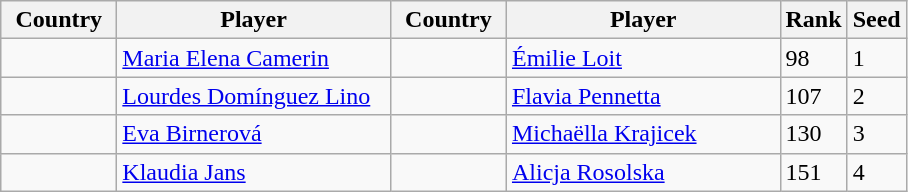<table class="sortable wikitable">
<tr>
<th width="70">Country</th>
<th width="175">Player</th>
<th width="70">Country</th>
<th width="175">Player</th>
<th>Rank</th>
<th>Seed</th>
</tr>
<tr>
<td></td>
<td><a href='#'>Maria Elena Camerin</a></td>
<td></td>
<td><a href='#'>Émilie Loit</a></td>
<td>98</td>
<td>1</td>
</tr>
<tr>
<td></td>
<td><a href='#'>Lourdes Domínguez Lino</a></td>
<td></td>
<td><a href='#'>Flavia Pennetta</a></td>
<td>107</td>
<td>2</td>
</tr>
<tr>
<td></td>
<td><a href='#'>Eva Birnerová</a></td>
<td></td>
<td><a href='#'>Michaëlla Krajicek</a></td>
<td>130</td>
<td>3</td>
</tr>
<tr>
<td></td>
<td><a href='#'>Klaudia Jans</a></td>
<td></td>
<td><a href='#'>Alicja Rosolska</a></td>
<td>151</td>
<td>4</td>
</tr>
</table>
